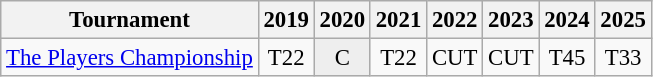<table class="wikitable" style="font-size:95%;text-align:center;">
<tr>
<th>Tournament</th>
<th>2019</th>
<th>2020</th>
<th>2021</th>
<th>2022</th>
<th>2023</th>
<th>2024</th>
<th>2025</th>
</tr>
<tr>
<td align=left><a href='#'>The Players Championship</a></td>
<td>T22</td>
<td style="background:#eeeeee;">C</td>
<td>T22</td>
<td>CUT</td>
<td>CUT</td>
<td>T45</td>
<td>T33</td>
</tr>
</table>
